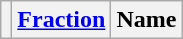<table class="wikitable sortable">
<tr>
<th></th>
<th><a href='#'>Fraction</a></th>
<th>Name<br>























</th>
</tr>
</table>
